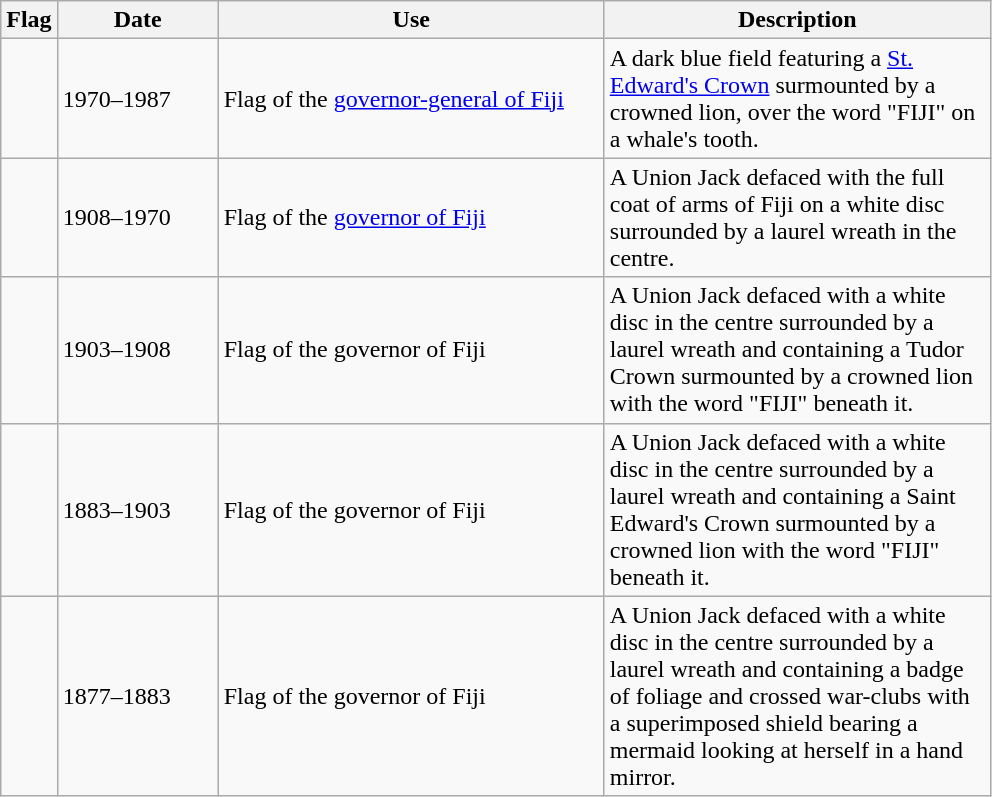<table class="wikitable">
<tr>
<th>Flag</th>
<th style="width:100px;">Date</th>
<th style="width:250px;">Use</th>
<th style="width:250px;">Description</th>
</tr>
<tr>
<td></td>
<td>1970–1987</td>
<td>Flag of the <a href='#'>governor-general of Fiji</a></td>
<td>A dark blue field featuring a <a href='#'>St. Edward's Crown</a> surmounted by a crowned lion, over the word "FIJI" on a whale's tooth.</td>
</tr>
<tr>
<td></td>
<td>1908–1970</td>
<td>Flag of the <a href='#'>governor of Fiji</a></td>
<td>A Union Jack defaced with the full coat of arms of Fiji on a white disc surrounded by a laurel wreath in the centre.</td>
</tr>
<tr>
<td></td>
<td>1903–1908</td>
<td>Flag of the governor of Fiji</td>
<td>A Union Jack defaced with a white disc in the centre surrounded by a laurel wreath and containing a Tudor Crown surmounted by a crowned lion with the word "FIJI" beneath it.</td>
</tr>
<tr>
<td></td>
<td>1883–1903</td>
<td>Flag of the governor of Fiji</td>
<td>A Union Jack defaced with a white disc in the centre surrounded by a laurel wreath and containing a Saint Edward's Crown surmounted by a crowned lion with the word "FIJI" beneath it.</td>
</tr>
<tr>
<td></td>
<td>1877–1883</td>
<td>Flag of the governor of Fiji</td>
<td>A Union Jack defaced with a white disc in the centre surrounded by a laurel wreath and containing a badge of foliage and crossed war-clubs with a superimposed shield bearing a mermaid looking at herself in a hand mirror.</td>
</tr>
</table>
